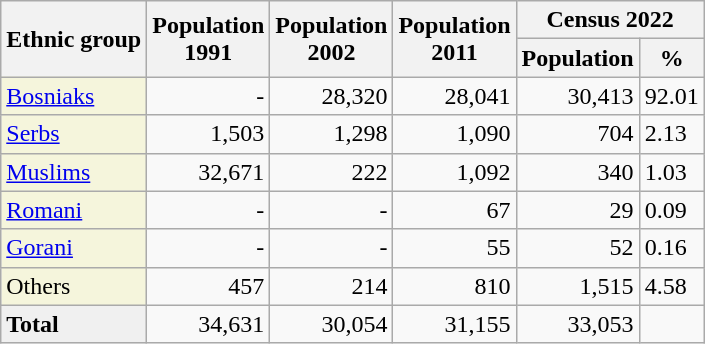<table class="wikitable">
<tr>
<th rowspan="2">Ethnic group</th>
<th rowspan="2">Population<br>1991</th>
<th rowspan="2">Population<br>2002</th>
<th rowspan="2">Population<br>2011</th>
<th colspan="2">Census 2022</th>
</tr>
<tr>
<th>Population</th>
<th>%</th>
</tr>
<tr>
<td style="background:#F5F5DC;"><a href='#'>Bosniaks</a></td>
<td align="right">-</td>
<td align="right">28,320</td>
<td align="right">28,041</td>
<td align="right">30,413</td>
<td>92.01</td>
</tr>
<tr>
<td style="background:#F5F5DC;"><a href='#'>Serbs</a></td>
<td align="right">1,503</td>
<td align="right">1,298</td>
<td align="right">1,090</td>
<td align="right">704</td>
<td>2.13</td>
</tr>
<tr>
<td style="background:#F5F5DC;"><a href='#'>Muslims</a></td>
<td align="right">32,671</td>
<td align="right">222</td>
<td align="right">1,092</td>
<td align="right">340</td>
<td>1.03</td>
</tr>
<tr>
<td style="background:#F5F5DC;"><a href='#'>Romani</a></td>
<td align="right">-</td>
<td align="right">-</td>
<td align="right">67</td>
<td align="right">29</td>
<td>0.09</td>
</tr>
<tr>
<td style="background:#F5F5DC;"><a href='#'>Gorani</a></td>
<td align="right">-</td>
<td align="right">-</td>
<td align="right">55</td>
<td align="right">52</td>
<td>0.16</td>
</tr>
<tr>
<td style="background:#F5F5DC;">Others</td>
<td align="right">457</td>
<td align="right">214</td>
<td align="right">810</td>
<td align="right">1,515</td>
<td>4.58</td>
</tr>
<tr>
<td style="background:#F0F0F0;"><strong>Total</strong></td>
<td align="right">34,631</td>
<td align="right">30,054</td>
<td align="right">31,155</td>
<td align="right">33,053</td>
<td></td>
</tr>
</table>
